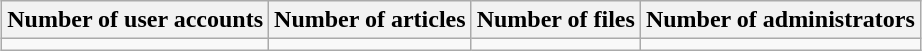<table class="wikitable" style="text-align:center;margin:1em auto">
<tr>
<th>Number of user accounts</th>
<th>Number of articles</th>
<th>Number of files</th>
<th>Number of administrators</th>
</tr>
<tr>
<td></td>
<td></td>
<td></td>
<td></td>
</tr>
</table>
